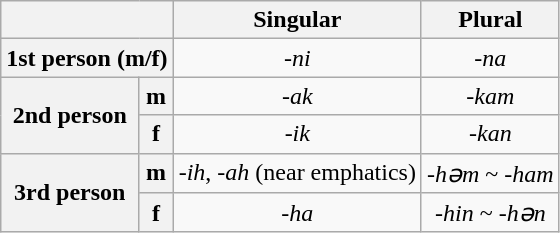<table class="wikitable" style="text-align:center;">
<tr>
<th colspan="2"></th>
<th>Singular</th>
<th>Plural</th>
</tr>
<tr>
<th colspan="2">1st person (m/f)</th>
<td>-<em>ni</em></td>
<td>-<em>na</em></td>
</tr>
<tr>
<th rowspan="2">2nd person</th>
<th>m</th>
<td>-<em>ak</em></td>
<td>-<em>kam</em></td>
</tr>
<tr>
<th>f</th>
<td>-<em>ik</em></td>
<td>-<em>kan</em></td>
</tr>
<tr>
<th rowspan="2">3rd person</th>
<th>m</th>
<td>-<em>ih</em>, -<em>ah</em> (near emphatics)</td>
<td>-<em>həm</em> ~ -<em>ham</em></td>
</tr>
<tr>
<th>f</th>
<td>-<em>ha</em></td>
<td>-<em>hin</em> ~ -<em>hən</em></td>
</tr>
</table>
